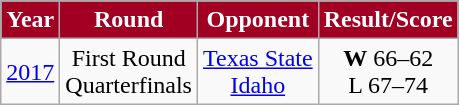<table class="wikitable" style="text-align:center;">
<tr>
<th style="background:#a10022; color:white;">Year</th>
<th style="background:#a10022; color:white;">Round</th>
<th style="background:#a10022; color:white;">Opponent</th>
<th style="background:#a10022; color:white;">Result/Score</th>
</tr>
<tr align="center">
<td><a href='#'>2017</a></td>
<td>First Round<br>Quarterfinals</td>
<td><a href='#'>Texas State</a><br><a href='#'>Idaho</a></td>
<td><strong>W</strong> 66–62<br>L 67–74</td>
</tr>
</table>
